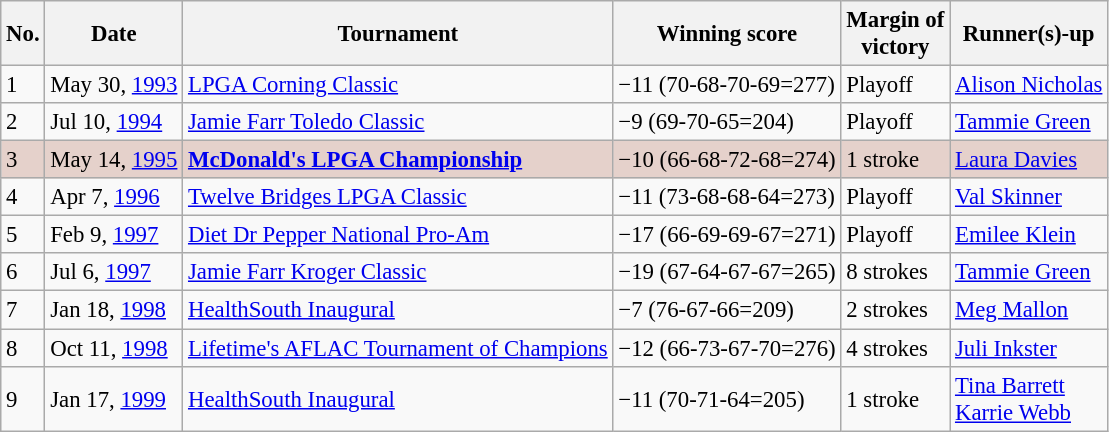<table class="wikitable" style="font-size:95%;">
<tr>
<th>No.</th>
<th>Date</th>
<th>Tournament</th>
<th>Winning score</th>
<th>Margin of<br>victory</th>
<th>Runner(s)-up</th>
</tr>
<tr>
<td>1</td>
<td>May 30, <a href='#'>1993</a></td>
<td><a href='#'>LPGA Corning Classic</a></td>
<td>−11 (70-68-70-69=277)</td>
<td>Playoff</td>
<td> <a href='#'>Alison Nicholas</a></td>
</tr>
<tr>
<td>2</td>
<td>Jul 10, <a href='#'>1994</a></td>
<td><a href='#'>Jamie Farr Toledo Classic</a></td>
<td>−9 (69-70-65=204)</td>
<td>Playoff</td>
<td> <a href='#'>Tammie Green</a></td>
</tr>
<tr style="background:#e5d1cb;">
<td>3</td>
<td>May 14, <a href='#'>1995</a></td>
<td><strong><a href='#'>McDonald's LPGA Championship</a></strong></td>
<td>−10 (66-68-72-68=274)</td>
<td>1 stroke</td>
<td> <a href='#'>Laura Davies</a></td>
</tr>
<tr>
<td>4</td>
<td>Apr 7, <a href='#'>1996</a></td>
<td><a href='#'>Twelve Bridges LPGA Classic</a></td>
<td>−11 (73-68-68-64=273)</td>
<td>Playoff</td>
<td> <a href='#'>Val Skinner</a></td>
</tr>
<tr>
<td>5</td>
<td>Feb 9, <a href='#'>1997</a></td>
<td><a href='#'>Diet Dr Pepper National Pro-Am</a></td>
<td>−17 (66-69-69-67=271)</td>
<td>Playoff</td>
<td> <a href='#'>Emilee Klein</a></td>
</tr>
<tr>
<td>6</td>
<td>Jul 6, <a href='#'>1997</a></td>
<td><a href='#'>Jamie Farr Kroger Classic</a></td>
<td>−19 (67-64-67-67=265)</td>
<td>8 strokes</td>
<td> <a href='#'>Tammie Green</a></td>
</tr>
<tr>
<td>7</td>
<td>Jan 18, <a href='#'>1998</a></td>
<td><a href='#'>HealthSouth Inaugural</a></td>
<td>−7 (76-67-66=209)</td>
<td>2 strokes</td>
<td> <a href='#'>Meg Mallon</a></td>
</tr>
<tr>
<td>8</td>
<td>Oct 11, <a href='#'>1998</a></td>
<td><a href='#'>Lifetime's AFLAC Tournament of Champions</a></td>
<td>−12 (66-73-67-70=276)</td>
<td>4 strokes</td>
<td> <a href='#'>Juli Inkster</a></td>
</tr>
<tr>
<td>9</td>
<td>Jan 17, <a href='#'>1999</a></td>
<td><a href='#'>HealthSouth Inaugural</a></td>
<td>−11 (70-71-64=205)</td>
<td>1 stroke</td>
<td> <a href='#'>Tina Barrett</a><br> <a href='#'>Karrie Webb</a></td>
</tr>
</table>
